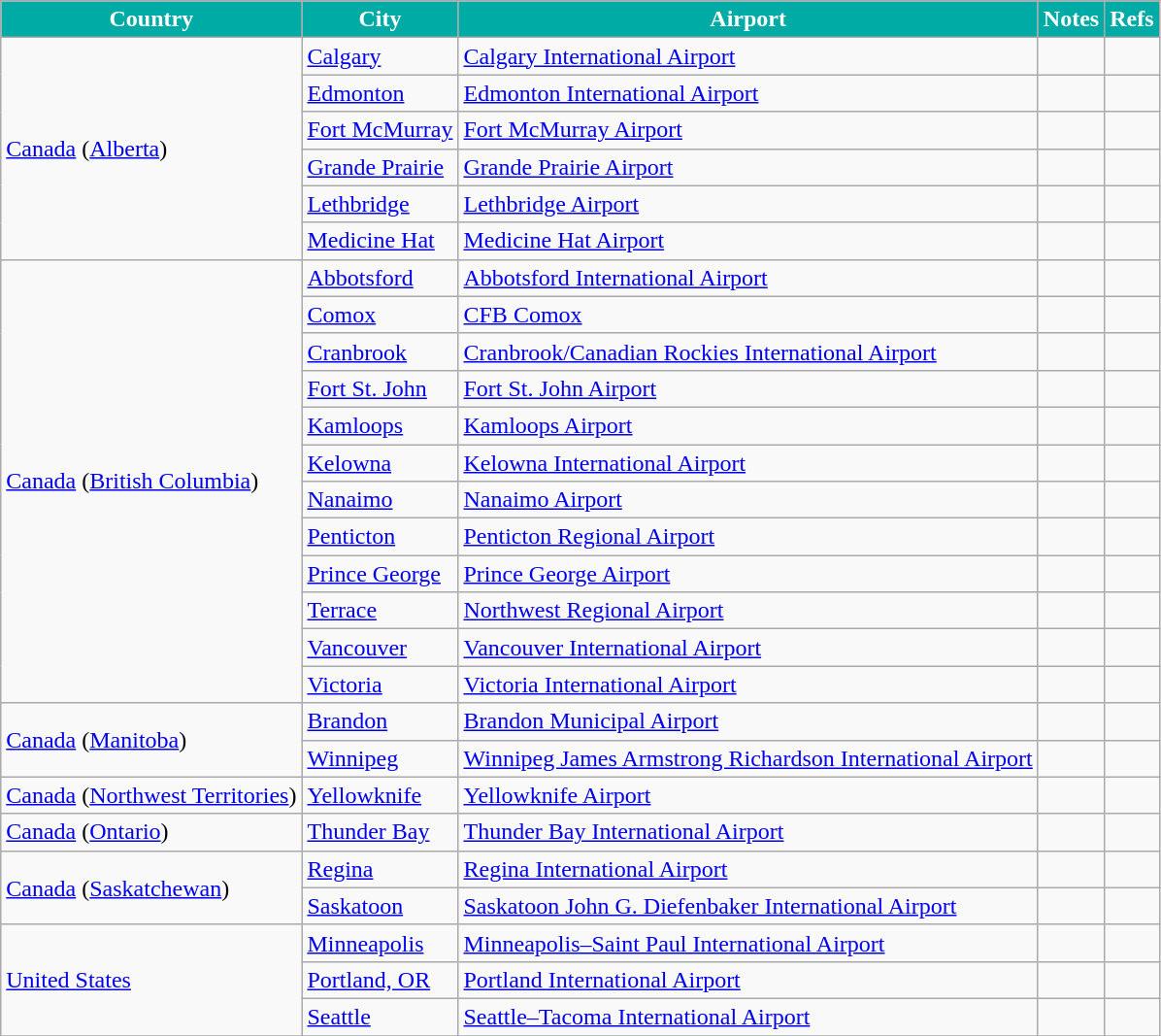<table class="wikitable sortable">
<tr>
<th style="background-color:#00AAA5; color:white;">Country</th>
<th style="background-color:#00AAA5; color:white;">City</th>
<th style="background-color:#00AAA5; color:white;">Airport</th>
<th style="background-color:#00AAA5; color:white;">Notes</th>
<th style="background-color:#00AAA5; color:white;" class="unsortable">Refs</th>
</tr>
<tr>
<td rowspan="6"><a href='#'>Canada</a> (<a href='#'>Alberta</a>)</td>
<td><a href='#'>Calgary</a></td>
<td><a href='#'>Calgary International Airport</a></td>
<td></td>
<td align=center></td>
</tr>
<tr>
<td><a href='#'>Edmonton</a></td>
<td><a href='#'>Edmonton International Airport</a></td>
<td></td>
<td align=center></td>
</tr>
<tr>
<td><a href='#'>Fort McMurray</a></td>
<td><a href='#'>Fort McMurray Airport</a></td>
<td align=center></td>
<td align=center></td>
</tr>
<tr>
<td><a href='#'>Grande Prairie</a></td>
<td><a href='#'>Grande Prairie Airport</a></td>
<td align=center></td>
<td align=center></td>
</tr>
<tr>
<td><a href='#'>Lethbridge</a></td>
<td><a href='#'>Lethbridge Airport</a></td>
<td align=center></td>
<td align=center></td>
</tr>
<tr>
<td><a href='#'>Medicine Hat</a></td>
<td><a href='#'>Medicine Hat Airport</a></td>
<td align=center></td>
<td align=center></td>
</tr>
<tr>
<td rowspan="12"><a href='#'>Canada</a> (<a href='#'>British Columbia</a>)</td>
<td><a href='#'>Abbotsford</a></td>
<td><a href='#'>Abbotsford International Airport</a></td>
<td align=center></td>
<td align=center></td>
</tr>
<tr>
<td><a href='#'>Comox</a></td>
<td><a href='#'>CFB Comox</a></td>
<td align=center></td>
<td align=center></td>
</tr>
<tr>
<td><a href='#'>Cranbrook</a></td>
<td><a href='#'>Cranbrook/Canadian Rockies International Airport</a></td>
<td align=center></td>
<td align=center></td>
</tr>
<tr>
<td><a href='#'>Fort St. John</a></td>
<td><a href='#'>Fort St. John Airport</a></td>
<td align=center></td>
<td align=center></td>
</tr>
<tr>
<td><a href='#'>Kamloops</a></td>
<td><a href='#'>Kamloops Airport</a></td>
<td align=center></td>
<td align=center></td>
</tr>
<tr>
<td><a href='#'>Kelowna</a></td>
<td><a href='#'>Kelowna International Airport</a></td>
<td align=center></td>
<td align=center></td>
</tr>
<tr>
<td><a href='#'>Nanaimo</a></td>
<td><a href='#'>Nanaimo Airport</a></td>
<td align=center></td>
<td align=center></td>
</tr>
<tr>
<td><a href='#'>Penticton</a></td>
<td><a href='#'>Penticton Regional Airport</a></td>
<td align=center></td>
<td align=center></td>
</tr>
<tr>
<td><a href='#'>Prince George</a></td>
<td><a href='#'>Prince George Airport</a></td>
<td align=center></td>
<td align=center></td>
</tr>
<tr>
<td><a href='#'>Terrace</a></td>
<td><a href='#'>Northwest Regional Airport</a></td>
<td align=center></td>
<td align=center></td>
</tr>
<tr>
<td><a href='#'>Vancouver</a></td>
<td><a href='#'>Vancouver International Airport</a></td>
<td></td>
<td align=center></td>
</tr>
<tr>
<td><a href='#'>Victoria</a></td>
<td><a href='#'>Victoria International Airport</a></td>
<td align=center></td>
<td align=center></td>
</tr>
<tr>
<td rowspan="2"><a href='#'>Canada</a> (<a href='#'>Manitoba</a>)</td>
<td><a href='#'>Brandon</a></td>
<td><a href='#'>Brandon Municipal Airport</a></td>
<td align=center></td>
<td align=center></td>
</tr>
<tr>
<td><a href='#'>Winnipeg</a></td>
<td><a href='#'>Winnipeg James Armstrong Richardson International Airport</a></td>
<td></td>
<td align=center></td>
</tr>
<tr>
<td><a href='#'>Canada</a> (<a href='#'>Northwest Territories</a>)</td>
<td><a href='#'>Yellowknife</a></td>
<td><a href='#'>Yellowknife Airport</a></td>
<td align=center></td>
<td align=center></td>
</tr>
<tr>
<td><a href='#'>Canada</a> (<a href='#'>Ontario</a>)</td>
<td><a href='#'>Thunder Bay</a></td>
<td><a href='#'>Thunder Bay International Airport</a></td>
<td align=center></td>
<td align=center></td>
</tr>
<tr>
<td rowspan="2"><a href='#'>Canada</a> (<a href='#'>Saskatchewan</a>)</td>
<td><a href='#'>Regina</a></td>
<td><a href='#'>Regina International Airport</a></td>
<td align=center></td>
<td align=center></td>
</tr>
<tr>
<td><a href='#'>Saskatoon</a></td>
<td><a href='#'>Saskatoon John G. Diefenbaker International Airport</a></td>
<td align=center></td>
<td align=center></td>
</tr>
<tr>
<td rowspan="3"><a href='#'>United States</a></td>
<td><a href='#'>Minneapolis</a></td>
<td><a href='#'>Minneapolis–Saint Paul International Airport</a></td>
<td align=center></td>
<td></td>
</tr>
<tr>
<td><a href='#'>Portland, OR</a></td>
<td><a href='#'>Portland International Airport</a></td>
<td></td>
<td align=center></td>
</tr>
<tr>
<td><a href='#'>Seattle</a></td>
<td><a href='#'>Seattle–Tacoma International Airport</a></td>
<td></td>
<td></td>
</tr>
<tr>
</tr>
</table>
